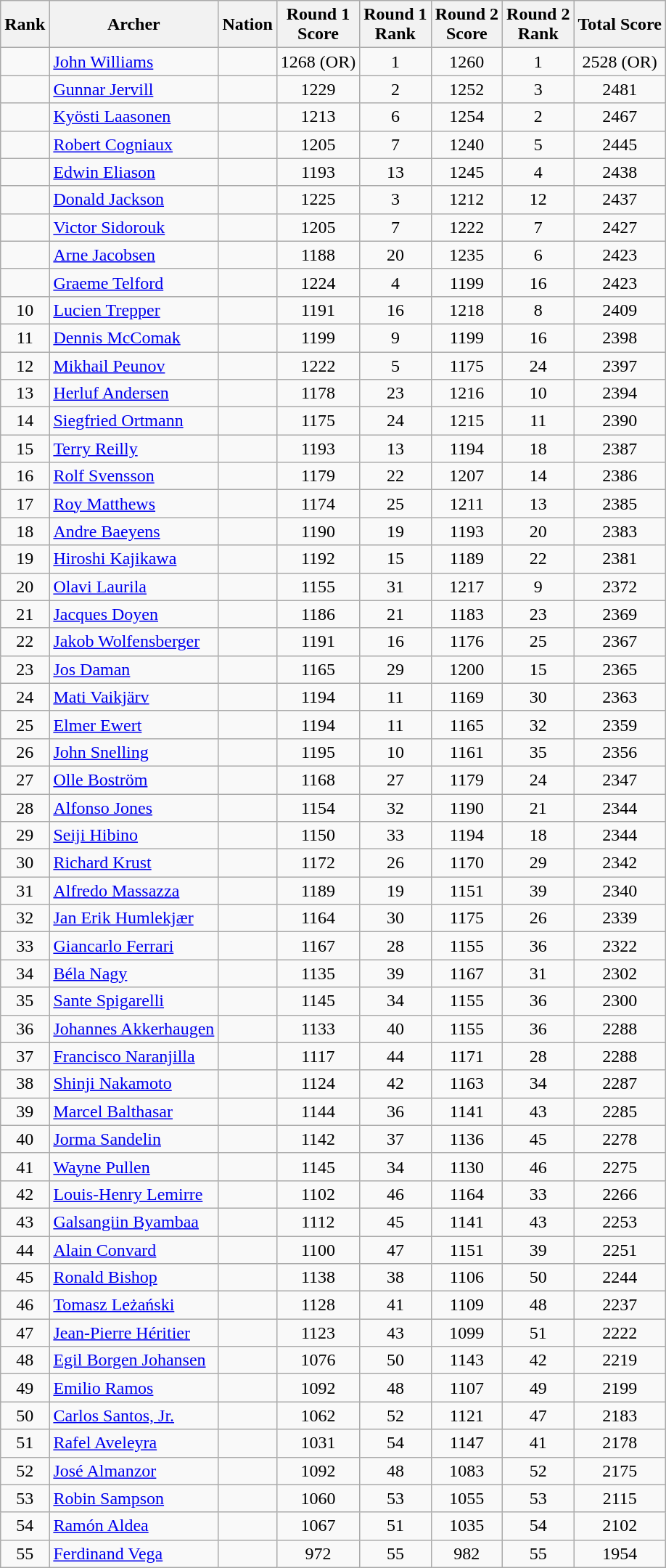<table class="wikitable sortable" style="text-align:center;">
<tr>
<th>Rank</th>
<th>Archer</th>
<th>Nation</th>
<th>Round 1 <br> Score</th>
<th>Round 1 <br> Rank</th>
<th>Round 2 <br> Score</th>
<th>Round 2 <br> Rank</th>
<th>Total Score</th>
</tr>
<tr>
<td></td>
<td align=left><a href='#'>John Williams</a></td>
<td align=left></td>
<td>1268 (OR)</td>
<td>1</td>
<td>1260</td>
<td>1</td>
<td>2528 (OR)</td>
</tr>
<tr>
<td></td>
<td align=left><a href='#'>Gunnar Jervill</a></td>
<td align=left></td>
<td>1229</td>
<td>2</td>
<td>1252</td>
<td>3</td>
<td>2481</td>
</tr>
<tr>
<td></td>
<td align=left><a href='#'>Kyösti Laasonen</a></td>
<td align=left></td>
<td>1213</td>
<td>6</td>
<td>1254</td>
<td>2</td>
<td>2467</td>
</tr>
<tr>
<td></td>
<td align=left><a href='#'>Robert Cogniaux</a></td>
<td align=left></td>
<td>1205</td>
<td>7</td>
<td>1240</td>
<td>5</td>
<td>2445</td>
</tr>
<tr>
<td></td>
<td align=left><a href='#'>Edwin Eliason</a></td>
<td align=left></td>
<td>1193</td>
<td>13</td>
<td>1245</td>
<td>4</td>
<td>2438</td>
</tr>
<tr>
<td></td>
<td align=left><a href='#'>Donald Jackson</a></td>
<td align=left></td>
<td>1225</td>
<td>3</td>
<td>1212</td>
<td>12</td>
<td>2437</td>
</tr>
<tr>
<td></td>
<td align=left><a href='#'>Victor Sidorouk</a></td>
<td align=left></td>
<td>1205</td>
<td>7</td>
<td>1222</td>
<td>7</td>
<td>2427</td>
</tr>
<tr>
<td></td>
<td align=left><a href='#'>Arne Jacobsen</a></td>
<td align=left></td>
<td>1188</td>
<td>20</td>
<td>1235</td>
<td>6</td>
<td>2423</td>
</tr>
<tr>
<td></td>
<td align=left><a href='#'>Graeme Telford</a></td>
<td align=left></td>
<td>1224</td>
<td>4</td>
<td>1199</td>
<td>16</td>
<td>2423</td>
</tr>
<tr>
<td>10</td>
<td align=left><a href='#'>Lucien Trepper</a></td>
<td align=left></td>
<td>1191</td>
<td>16</td>
<td>1218</td>
<td>8</td>
<td>2409</td>
</tr>
<tr>
<td>11</td>
<td align=left><a href='#'>Dennis McComak</a></td>
<td align=left></td>
<td>1199</td>
<td>9</td>
<td>1199</td>
<td>16</td>
<td>2398</td>
</tr>
<tr>
<td>12</td>
<td align=left><a href='#'>Mikhail Peunov</a></td>
<td align=left></td>
<td>1222</td>
<td>5</td>
<td>1175</td>
<td>24</td>
<td>2397</td>
</tr>
<tr>
<td>13</td>
<td align=left><a href='#'>Herluf Andersen</a></td>
<td align=left></td>
<td>1178</td>
<td>23</td>
<td>1216</td>
<td>10</td>
<td>2394</td>
</tr>
<tr>
<td>14</td>
<td align=left><a href='#'>Siegfried Ortmann</a></td>
<td align=left></td>
<td>1175</td>
<td>24</td>
<td>1215</td>
<td>11</td>
<td>2390</td>
</tr>
<tr>
<td>15</td>
<td align=left><a href='#'>Terry Reilly</a></td>
<td align=left></td>
<td>1193</td>
<td>13</td>
<td>1194</td>
<td>18</td>
<td>2387</td>
</tr>
<tr>
<td>16</td>
<td align=left><a href='#'>Rolf Svensson</a></td>
<td align=left></td>
<td>1179</td>
<td>22</td>
<td>1207</td>
<td>14</td>
<td>2386</td>
</tr>
<tr>
<td>17</td>
<td align=left><a href='#'>Roy Matthews</a></td>
<td align=left></td>
<td>1174</td>
<td>25</td>
<td>1211</td>
<td>13</td>
<td>2385</td>
</tr>
<tr>
<td>18</td>
<td align=left><a href='#'>Andre Baeyens</a></td>
<td align=left></td>
<td>1190</td>
<td>19</td>
<td>1193</td>
<td>20</td>
<td>2383</td>
</tr>
<tr>
<td>19</td>
<td align=left><a href='#'>Hiroshi Kajikawa</a></td>
<td align=left></td>
<td>1192</td>
<td>15</td>
<td>1189</td>
<td>22</td>
<td>2381</td>
</tr>
<tr>
<td>20</td>
<td align=left><a href='#'>Olavi Laurila</a></td>
<td align=left></td>
<td>1155</td>
<td>31</td>
<td>1217</td>
<td>9</td>
<td>2372</td>
</tr>
<tr>
<td>21</td>
<td align=left><a href='#'>Jacques Doyen</a></td>
<td align=left></td>
<td>1186</td>
<td>21</td>
<td>1183</td>
<td>23</td>
<td>2369</td>
</tr>
<tr>
<td>22</td>
<td align=left><a href='#'>Jakob Wolfensberger</a></td>
<td align=left></td>
<td>1191</td>
<td>16</td>
<td>1176</td>
<td>25</td>
<td>2367</td>
</tr>
<tr>
<td>23</td>
<td align=left><a href='#'>Jos Daman</a></td>
<td align=left></td>
<td>1165</td>
<td>29</td>
<td>1200</td>
<td>15</td>
<td>2365</td>
</tr>
<tr>
<td>24</td>
<td align=left><a href='#'>Mati Vaikjärv</a></td>
<td align=left></td>
<td>1194</td>
<td>11</td>
<td>1169</td>
<td>30</td>
<td>2363</td>
</tr>
<tr>
<td>25</td>
<td align=left><a href='#'>Elmer Ewert</a></td>
<td align=left></td>
<td>1194</td>
<td>11</td>
<td>1165</td>
<td>32</td>
<td>2359</td>
</tr>
<tr>
<td>26</td>
<td align=left><a href='#'>John Snelling</a></td>
<td align=left></td>
<td>1195</td>
<td>10</td>
<td>1161</td>
<td>35</td>
<td>2356</td>
</tr>
<tr>
<td>27</td>
<td align=left><a href='#'>Olle Boström</a></td>
<td align=left></td>
<td>1168</td>
<td>27</td>
<td>1179</td>
<td>24</td>
<td>2347</td>
</tr>
<tr>
<td>28</td>
<td align=left><a href='#'>Alfonso Jones</a></td>
<td align=left></td>
<td>1154</td>
<td>32</td>
<td>1190</td>
<td>21</td>
<td>2344</td>
</tr>
<tr>
<td>29</td>
<td align=left><a href='#'>Seiji Hibino</a></td>
<td align=left></td>
<td>1150</td>
<td>33</td>
<td>1194</td>
<td>18</td>
<td>2344</td>
</tr>
<tr>
<td>30</td>
<td align=left><a href='#'>Richard Krust</a></td>
<td align=left></td>
<td>1172</td>
<td>26</td>
<td>1170</td>
<td>29</td>
<td>2342</td>
</tr>
<tr>
<td>31</td>
<td align=left><a href='#'>Alfredo Massazza</a></td>
<td align=left></td>
<td>1189</td>
<td>19</td>
<td>1151</td>
<td>39</td>
<td>2340</td>
</tr>
<tr>
<td>32</td>
<td align=left><a href='#'>Jan Erik Humlekjær</a></td>
<td align=left></td>
<td>1164</td>
<td>30</td>
<td>1175</td>
<td>26</td>
<td>2339</td>
</tr>
<tr>
<td>33</td>
<td align=left><a href='#'>Giancarlo Ferrari</a></td>
<td align=left></td>
<td>1167</td>
<td>28</td>
<td>1155</td>
<td>36</td>
<td>2322</td>
</tr>
<tr>
<td>34</td>
<td align=left><a href='#'>Béla Nagy</a></td>
<td align=left></td>
<td>1135</td>
<td>39</td>
<td>1167</td>
<td>31</td>
<td>2302</td>
</tr>
<tr>
<td>35</td>
<td align=left><a href='#'>Sante Spigarelli</a></td>
<td align=left></td>
<td>1145</td>
<td>34</td>
<td>1155</td>
<td>36</td>
<td>2300</td>
</tr>
<tr>
<td>36</td>
<td align=left><a href='#'>Johannes Akkerhaugen</a></td>
<td align=left></td>
<td>1133</td>
<td>40</td>
<td>1155</td>
<td>36</td>
<td>2288</td>
</tr>
<tr>
<td>37</td>
<td align=left><a href='#'>Francisco Naranjilla</a></td>
<td align=left></td>
<td>1117</td>
<td>44</td>
<td>1171</td>
<td>28</td>
<td>2288</td>
</tr>
<tr>
<td>38</td>
<td align=left><a href='#'>Shinji Nakamoto</a></td>
<td align=left></td>
<td>1124</td>
<td>42</td>
<td>1163</td>
<td>34</td>
<td>2287</td>
</tr>
<tr>
<td>39</td>
<td align=left><a href='#'>Marcel Balthasar</a></td>
<td align=left></td>
<td>1144</td>
<td>36</td>
<td>1141</td>
<td>43</td>
<td>2285</td>
</tr>
<tr>
<td>40</td>
<td align=left><a href='#'>Jorma Sandelin</a></td>
<td align=left></td>
<td>1142</td>
<td>37</td>
<td>1136</td>
<td>45</td>
<td>2278</td>
</tr>
<tr>
<td>41</td>
<td align=left><a href='#'>Wayne Pullen</a></td>
<td align=left></td>
<td>1145</td>
<td>34</td>
<td>1130</td>
<td>46</td>
<td>2275</td>
</tr>
<tr>
<td>42</td>
<td align=left><a href='#'>Louis-Henry Lemirre</a></td>
<td align=left></td>
<td>1102</td>
<td>46</td>
<td>1164</td>
<td>33</td>
<td>2266</td>
</tr>
<tr>
<td>43</td>
<td align=left><a href='#'>Galsangiin Byambaa</a></td>
<td align=left></td>
<td>1112</td>
<td>45</td>
<td>1141</td>
<td>43</td>
<td>2253</td>
</tr>
<tr>
<td>44</td>
<td align=left><a href='#'>Alain Convard</a></td>
<td align=left></td>
<td>1100</td>
<td>47</td>
<td>1151</td>
<td>39</td>
<td>2251</td>
</tr>
<tr>
<td>45</td>
<td align=left><a href='#'>Ronald Bishop</a></td>
<td align=left></td>
<td>1138</td>
<td>38</td>
<td>1106</td>
<td>50</td>
<td>2244</td>
</tr>
<tr>
<td>46</td>
<td align=left><a href='#'>Tomasz Leżański</a></td>
<td align=left></td>
<td>1128</td>
<td>41</td>
<td>1109</td>
<td>48</td>
<td>2237</td>
</tr>
<tr>
<td>47</td>
<td align=left><a href='#'>Jean-Pierre Héritier</a></td>
<td align=left></td>
<td>1123</td>
<td>43</td>
<td>1099</td>
<td>51</td>
<td>2222</td>
</tr>
<tr>
<td>48</td>
<td align=left><a href='#'>Egil Borgen Johansen</a></td>
<td align=left></td>
<td>1076</td>
<td>50</td>
<td>1143</td>
<td>42</td>
<td>2219</td>
</tr>
<tr>
<td>49</td>
<td align=left><a href='#'>Emilio Ramos</a></td>
<td align=left></td>
<td>1092</td>
<td>48</td>
<td>1107</td>
<td>49</td>
<td>2199</td>
</tr>
<tr>
<td>50</td>
<td align=left><a href='#'>Carlos Santos, Jr.</a></td>
<td align=left></td>
<td>1062</td>
<td>52</td>
<td>1121</td>
<td>47</td>
<td>2183</td>
</tr>
<tr>
<td>51</td>
<td align=left><a href='#'>Rafel Aveleyra</a></td>
<td align=left></td>
<td>1031</td>
<td>54</td>
<td>1147</td>
<td>41</td>
<td>2178</td>
</tr>
<tr>
<td>52</td>
<td align=left><a href='#'>José Almanzor</a></td>
<td align=left></td>
<td>1092</td>
<td>48</td>
<td>1083</td>
<td>52</td>
<td>2175</td>
</tr>
<tr>
<td>53</td>
<td align=left><a href='#'>Robin Sampson</a></td>
<td align=left></td>
<td>1060</td>
<td>53</td>
<td>1055</td>
<td>53</td>
<td>2115</td>
</tr>
<tr>
<td>54</td>
<td align=left><a href='#'>Ramón Aldea</a></td>
<td align=left></td>
<td>1067</td>
<td>51</td>
<td>1035</td>
<td>54</td>
<td>2102</td>
</tr>
<tr>
<td>55</td>
<td align=left><a href='#'>Ferdinand Vega</a></td>
<td align=left></td>
<td>972</td>
<td>55</td>
<td>982</td>
<td>55</td>
<td>1954</td>
</tr>
</table>
